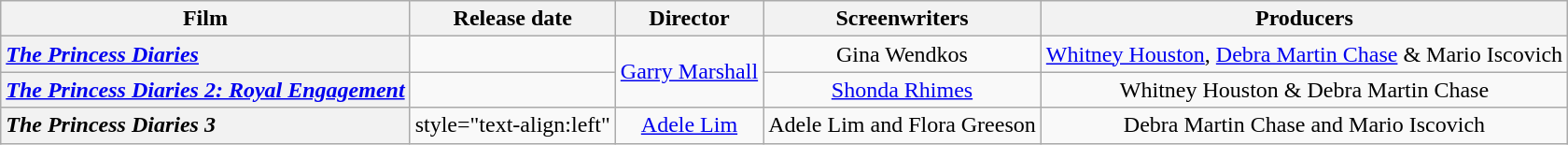<table class="wikitable plainrowheaders" style="text-align:center;">
<tr>
<th>Film</th>
<th>Release date</th>
<th>Director</th>
<th>Screenwriters</th>
<th colspan="2">Producers</th>
</tr>
<tr>
<th scope="row" style="text-align:left"><em><a href='#'>The Princess Diaries</a></em></th>
<td style="text-align:left"></td>
<td rowspan=2><a href='#'>Garry Marshall</a></td>
<td>Gina Wendkos</td>
<td><a href='#'>Whitney Houston</a>, <a href='#'>Debra Martin Chase</a> & Mario Iscovich</td>
</tr>
<tr>
<th scope="row" style="text-align:left"><em><a href='#'>The Princess Diaries 2: Royal Engagement</a></em></th>
<td style="text-align:left"></td>
<td><a href='#'>Shonda Rhimes</a></td>
<td>Whitney Houston & Debra Martin Chase</td>
</tr>
<tr>
<th scope="row" style="text-align:left"><em>The Princess Diaries 3</em></th>
<td>style="text-align:left" </td>
<td><a href='#'>Adele Lim</a></td>
<td>Adele Lim and Flora Greeson</td>
<td>Debra Martin Chase and Mario Iscovich</td>
</tr>
</table>
